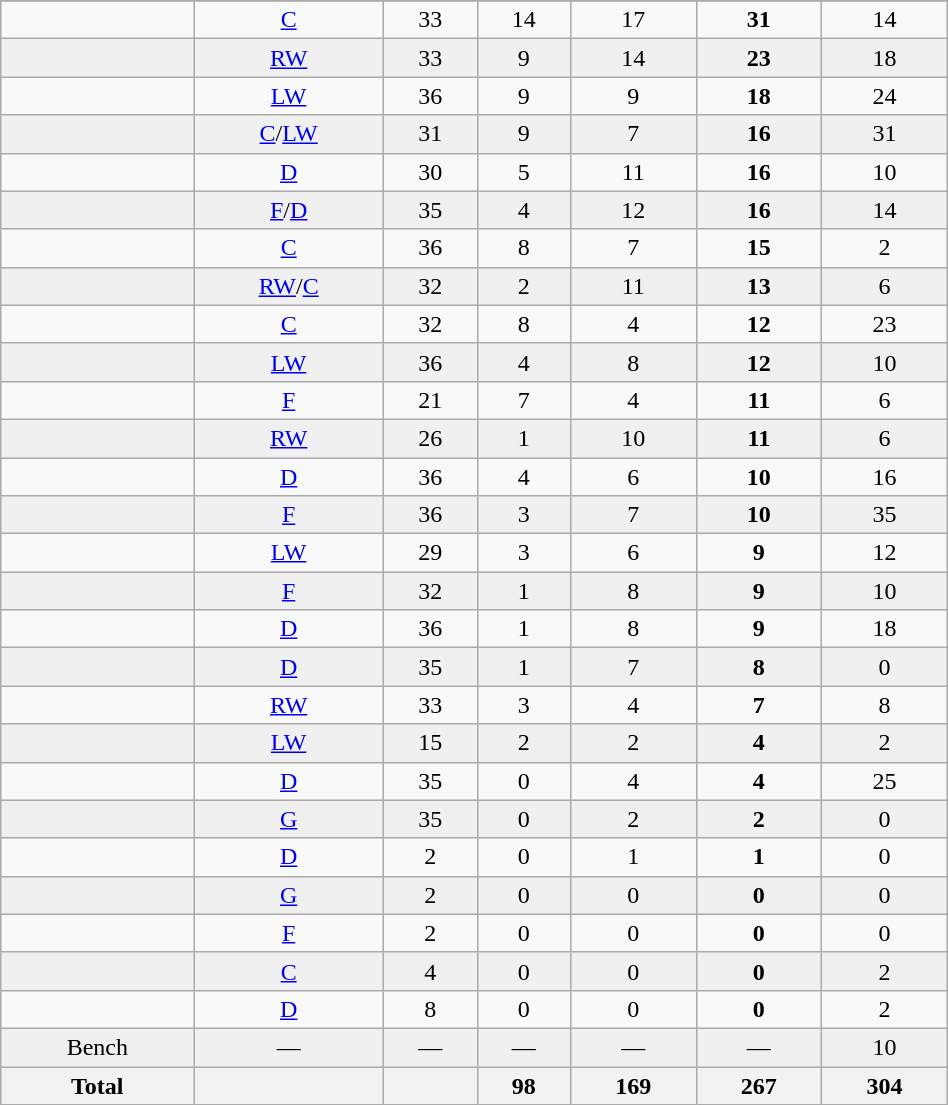<table class="wikitable sortable" width ="50%">
<tr align="center">
</tr>
<tr align="center" bgcolor="">
<td></td>
<td><a href='#'>C</a></td>
<td>33</td>
<td>14</td>
<td>17</td>
<td><strong>31</strong></td>
<td>14</td>
</tr>
<tr align="center" bgcolor="f0f0f0">
<td></td>
<td><a href='#'>RW</a></td>
<td>33</td>
<td>9</td>
<td>14</td>
<td><strong>23</strong></td>
<td>18</td>
</tr>
<tr align="center" bgcolor="">
<td></td>
<td><a href='#'>LW</a></td>
<td>36</td>
<td>9</td>
<td>9</td>
<td><strong>18</strong></td>
<td>24</td>
</tr>
<tr align="center" bgcolor="f0f0f0">
<td></td>
<td><a href='#'>C</a>/<a href='#'>LW</a></td>
<td>31</td>
<td>9</td>
<td>7</td>
<td><strong>16</strong></td>
<td>31</td>
</tr>
<tr align="center" bgcolor="">
<td></td>
<td><a href='#'>D</a></td>
<td>30</td>
<td>5</td>
<td>11</td>
<td><strong>16</strong></td>
<td>10</td>
</tr>
<tr align="center" bgcolor="f0f0f0">
<td></td>
<td><a href='#'>F</a>/<a href='#'>D</a></td>
<td>35</td>
<td>4</td>
<td>12</td>
<td><strong>16</strong></td>
<td>14</td>
</tr>
<tr align="center" bgcolor="">
<td></td>
<td><a href='#'>C</a></td>
<td>36</td>
<td>8</td>
<td>7</td>
<td><strong>15</strong></td>
<td>2</td>
</tr>
<tr align="center" bgcolor="f0f0f0">
<td></td>
<td><a href='#'>RW</a>/<a href='#'>C</a></td>
<td>32</td>
<td>2</td>
<td>11</td>
<td><strong>13</strong></td>
<td>6</td>
</tr>
<tr align="center" bgcolor="">
<td></td>
<td><a href='#'>C</a></td>
<td>32</td>
<td>8</td>
<td>4</td>
<td><strong>12</strong></td>
<td>23</td>
</tr>
<tr align="center" bgcolor="f0f0f0">
<td></td>
<td><a href='#'>LW</a></td>
<td>36</td>
<td>4</td>
<td>8</td>
<td><strong>12</strong></td>
<td>10</td>
</tr>
<tr align="center" bgcolor="">
<td></td>
<td><a href='#'>F</a></td>
<td>21</td>
<td>7</td>
<td>4</td>
<td><strong>11</strong></td>
<td>6</td>
</tr>
<tr align="center" bgcolor="f0f0f0">
<td></td>
<td><a href='#'>RW</a></td>
<td>26</td>
<td>1</td>
<td>10</td>
<td><strong>11</strong></td>
<td>6</td>
</tr>
<tr align="center" bgcolor="">
<td></td>
<td><a href='#'>D</a></td>
<td>36</td>
<td>4</td>
<td>6</td>
<td><strong>10</strong></td>
<td>16</td>
</tr>
<tr align="center" bgcolor="f0f0f0">
<td></td>
<td><a href='#'>F</a></td>
<td>36</td>
<td>3</td>
<td>7</td>
<td><strong>10</strong></td>
<td>35</td>
</tr>
<tr align="center" bgcolor="">
<td></td>
<td><a href='#'>LW</a></td>
<td>29</td>
<td>3</td>
<td>6</td>
<td><strong>9</strong></td>
<td>12</td>
</tr>
<tr align="center" bgcolor="f0f0f0">
<td></td>
<td><a href='#'>F</a></td>
<td>32</td>
<td>1</td>
<td>8</td>
<td><strong>9</strong></td>
<td>10</td>
</tr>
<tr align="center" bgcolor="">
<td></td>
<td><a href='#'>D</a></td>
<td>36</td>
<td>1</td>
<td>8</td>
<td><strong>9</strong></td>
<td>18</td>
</tr>
<tr align="center" bgcolor="f0f0f0">
<td></td>
<td><a href='#'>D</a></td>
<td>35</td>
<td>1</td>
<td>7</td>
<td><strong>8</strong></td>
<td>0</td>
</tr>
<tr align="center" bgcolor="">
<td></td>
<td><a href='#'>RW</a></td>
<td>33</td>
<td>3</td>
<td>4</td>
<td><strong>7</strong></td>
<td>8</td>
</tr>
<tr align="center" bgcolor="f0f0f0">
<td></td>
<td><a href='#'>LW</a></td>
<td>15</td>
<td>2</td>
<td>2</td>
<td><strong>4</strong></td>
<td>2</td>
</tr>
<tr align="center" bgcolor="">
<td></td>
<td><a href='#'>D</a></td>
<td>35</td>
<td>0</td>
<td>4</td>
<td><strong>4</strong></td>
<td>25</td>
</tr>
<tr align="center" bgcolor="f0f0f0">
<td></td>
<td><a href='#'>G</a></td>
<td>35</td>
<td>0</td>
<td>2</td>
<td><strong>2</strong></td>
<td>0</td>
</tr>
<tr align="center" bgcolor="">
<td></td>
<td><a href='#'>D</a></td>
<td>2</td>
<td>0</td>
<td>1</td>
<td><strong>1</strong></td>
<td>0</td>
</tr>
<tr align="center" bgcolor="f0f0f0">
<td></td>
<td><a href='#'>G</a></td>
<td>2</td>
<td>0</td>
<td>0</td>
<td><strong>0</strong></td>
<td>0</td>
</tr>
<tr align="center" bgcolor="">
<td></td>
<td><a href='#'>F</a></td>
<td>2</td>
<td>0</td>
<td>0</td>
<td><strong>0</strong></td>
<td>0</td>
</tr>
<tr align="center" bgcolor="f0f0f0">
<td></td>
<td><a href='#'>C</a></td>
<td>4</td>
<td>0</td>
<td>0</td>
<td><strong>0</strong></td>
<td>2</td>
</tr>
<tr align="center" bgcolor="">
<td></td>
<td><a href='#'>D</a></td>
<td>8</td>
<td>0</td>
<td>0</td>
<td><strong>0</strong></td>
<td>2</td>
</tr>
<tr align="center" bgcolor="f0f0f0">
<td>Bench</td>
<td>—</td>
<td>—</td>
<td>—</td>
<td>—</td>
<td>—</td>
<td>10</td>
</tr>
<tr>
<th>Total</th>
<th></th>
<th></th>
<th>98</th>
<th>169</th>
<th>267</th>
<th>304</th>
</tr>
</table>
